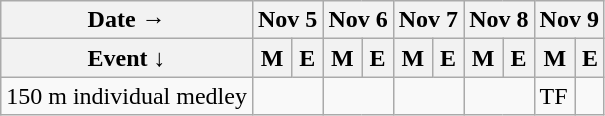<table class="wikitable swimming-schedule floatleft">
<tr>
<th>Date →</th>
<th colspan="2">Nov 5</th>
<th colspan="2">Nov 6</th>
<th colspan="2">Nov 7</th>
<th colspan="2">Nov 8</th>
<th colspan="2">Nov 9</th>
</tr>
<tr>
<th>Event   ↓</th>
<th>M</th>
<th>E</th>
<th>M</th>
<th>E</th>
<th>M</th>
<th>E</th>
<th>M</th>
<th>E</th>
<th>M</th>
<th>E</th>
</tr>
<tr>
<td class="event">150 m individual medley</td>
<td colspan=2></td>
<td colspan=2></td>
<td colspan=2></td>
<td colspan=2></td>
<td class="timed-final">TF</td>
<td></td>
</tr>
</table>
